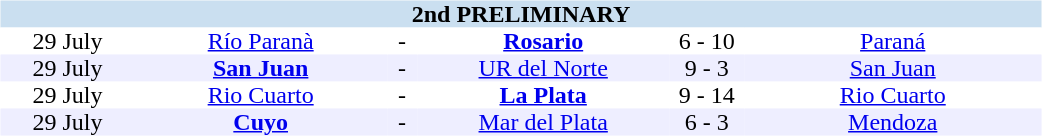<table table width=700>
<tr>
<td width=700 valign="top"><br><table border=0 cellspacing=0 cellpadding=0 style="font-size: 100%; border-collapse: collapse;" width=100%>
<tr bgcolor="#CADFF0">
<td style="font-size:100%"; align="center" colspan="6"><strong>2nd PRELIMINARY</strong></td>
</tr>
<tr align=center bgcolor=#FFFFFF>
<td width=90>29 July</td>
<td width=170><a href='#'>Río Paranà</a></td>
<td width=20>-</td>
<td width=170><strong><a href='#'>Rosario</a></strong></td>
<td width=50>6 - 10</td>
<td width=200><a href='#'>Paraná</a></td>
</tr>
<tr align=center bgcolor=#EEEEFF>
<td width=90>29 July</td>
<td width=170><strong><a href='#'>San Juan</a></strong></td>
<td width=20>-</td>
<td width=170><a href='#'>UR del Norte</a></td>
<td width=50>9 - 3</td>
<td width=200><a href='#'>San Juan</a></td>
</tr>
<tr align=center bgcolor=#FFFFFF>
<td width=90>29 July</td>
<td width=170><a href='#'>Rio Cuarto</a></td>
<td width=20>-</td>
<td width=170><strong><a href='#'>La Plata</a></strong></td>
<td width=50>9 - 14</td>
<td width=200><a href='#'>Rio Cuarto</a></td>
</tr>
<tr align=center bgcolor=#EEEEFF>
<td width=90>29 July</td>
<td width=170><strong><a href='#'>Cuyo</a></strong></td>
<td width=20>-</td>
<td width=170><a href='#'>Mar del Plata</a></td>
<td width=50>6 - 3</td>
<td width=200><a href='#'>Mendoza</a></td>
</tr>
</table>
</td>
</tr>
</table>
